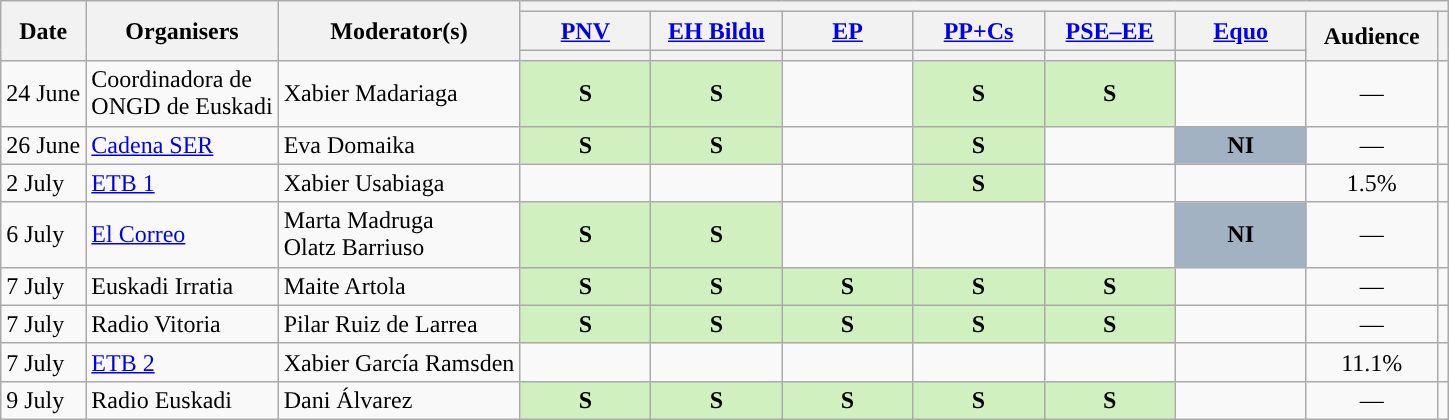<table class="wikitable" style="text-align:center;">
<tr>
<th rowspan="3">Date</th>
<th rowspan="3">Organisers</th>
<th rowspan="3">Moderator(s)</th>
<th colspan="8">        </th>
</tr>
<tr>
<th scope="col" style="width:5em;"><a href='#'>PNV</a></th>
<th scope="col" style="width:5em;"><a href='#'>EH Bildu</a></th>
<th scope="col" style="width:5em;"><a href='#'>EP</a></th>
<th scope="col" style="width:5em;"><a href='#'>PP+Cs</a></th>
<th scope="col" style="width:5em;"><a href='#'>PSE–EE</a></th>
<th scope="col" style="width:5em;"><a href='#'>Equo</a></th>
<th rowspan="2" scope="col" style="width:5em;">Audience</th>
<th rowspan="2"></th>
</tr>
<tr>
<th style="color:inherit;background:"></th>
<th style="color:inherit;background:"></th>
<th style="color:inherit;background:"></th>
<th style="color:inherit;background:"></th>
<th style="color:inherit;background:"></th>
<th style="color:inherit;background:"></th>
</tr>
<tr>
<td style="white-space:nowrap; text-align:left;">24 June</td>
<td style="white-space:nowrap; text-align:left;">Coordinadora de<br>ONGD de Euskadi</td>
<td style="white-space:nowrap; text-align:left;">Xabier Madariaga</td>
<td style="background:#D0F0C0;"><strong>S</strong><br></td>
<td style="background:#D0F0C0;"><strong>S</strong><br></td>
<td></td>
<td style="background:#D0F0C0;"><strong>S</strong><br></td>
<td style="background:#D0F0C0;"><strong>S</strong><br></td>
<td></td>
<td>—</td>
<td><br></td>
</tr>
<tr>
<td style="white-space:nowrap; text-align:left;">26 June</td>
<td style="white-space:nowrap; text-align:left;"><a href='#'>Cadena SER</a></td>
<td style="white-space:nowrap; text-align:left;">Eva Domaika</td>
<td style="background:#D0F0C0;"><strong>S</strong><br></td>
<td style="background:#D0F0C0;"><strong>S</strong><br></td>
<td></td>
<td style="background:#D0F0C0;"><strong>S</strong><br></td>
<td></td>
<td style="background:#A2B2C2;"><strong>NI</strong></td>
<td>—</td>
<td><br></td>
</tr>
<tr>
<td style="white-space:nowrap; text-align:left;">2 July</td>
<td style="white-space:nowrap; text-align:left;"><a href='#'>ETB 1</a></td>
<td style="white-space:nowrap; text-align:left;">Xabier Usabiaga</td>
<td></td>
<td></td>
<td></td>
<td style="background:#D0F0C0;"><strong>S</strong><br></td>
<td></td>
<td></td>
<td>1.5%<br></td>
<td><br></td>
</tr>
<tr>
<td style="white-space:nowrap; text-align:left;">6 July</td>
<td style="white-space:nowrap; text-align:left;"><a href='#'>El Correo</a></td>
<td style="white-space:nowrap; text-align:left;">Marta Madruga<br>Olatz Barriuso</td>
<td style="background:#D0F0C0;"><strong>S</strong><br></td>
<td style="background:#D0F0C0;"><strong>S</strong><br></td>
<td></td>
<td></td>
<td></td>
<td style="background:#A2B2C2;"><strong>NI</strong></td>
<td>—</td>
<td><br></td>
</tr>
<tr>
<td style="white-space:nowrap; text-align:left;">7 July</td>
<td style="white-space:nowrap; text-align:left;">Euskadi Irratia</td>
<td style="white-space:nowrap; text-align:left;">Maite Artola</td>
<td style="background:#D0F0C0;"><strong>S</strong><br></td>
<td style="background:#D0F0C0;"><strong>S</strong><br></td>
<td style="background:#D0F0C0;"><strong>S</strong><br></td>
<td style="background:#D0F0C0;"><strong>S</strong><br></td>
<td style="background:#D0F0C0;"><strong>S</strong><br></td>
<td></td>
<td>—</td>
<td><br></td>
</tr>
<tr>
<td style="white-space:nowrap; text-align:left;">7 July</td>
<td style="white-space:nowrap; text-align:left;">Radio Vitoria</td>
<td style="white-space:nowrap; text-align:left;">Pilar Ruiz de Larrea</td>
<td style="background:#D0F0C0;"><strong>S</strong><br></td>
<td style="background:#D0F0C0;"><strong>S</strong><br></td>
<td style="background:#D0F0C0;"><strong>S</strong><br></td>
<td style="background:#D0F0C0;"><strong>S</strong><br></td>
<td style="background:#D0F0C0;"><strong>S</strong><br></td>
<td></td>
<td>—</td>
<td><br></td>
</tr>
<tr>
<td style="white-space:nowrap; text-align:left;">7 July</td>
<td style="white-space:nowrap; text-align:left;"><a href='#'>ETB 2</a></td>
<td style="white-space:nowrap; text-align:left;">Xabier García Ramsden</td>
<td></td>
<td></td>
<td></td>
<td></td>
<td></td>
<td></td>
<td>11.1%<br></td>
<td><br></td>
</tr>
<tr>
<td style="white-space:nowrap; text-align:left;">9 July</td>
<td style="white-space:nowrap; text-align:left;">Radio Euskadi</td>
<td style="white-space:nowrap; text-align:left;">Dani Álvarez</td>
<td style="background:#D0F0C0;"><strong>S</strong><br></td>
<td style="background:#D0F0C0;"><strong>S</strong><br></td>
<td style="background:#D0F0C0;"><strong>S</strong><br></td>
<td style="background:#D0F0C0;"><strong>S</strong><br></td>
<td style="background:#D0F0C0;"><strong>S</strong><br></td>
<td></td>
<td>—</td>
<td><br></td>
</tr>
</table>
